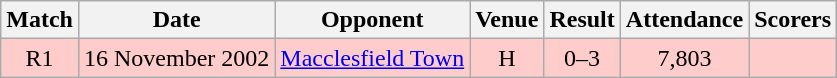<table class="wikitable" style="font-size:100%; text-align:center">
<tr>
<th>Match</th>
<th>Date</th>
<th>Opponent</th>
<th>Venue</th>
<th>Result</th>
<th>Attendance</th>
<th>Scorers</th>
</tr>
<tr style="background: #FFCCCC;">
<td>R1</td>
<td>16 November 2002</td>
<td><a href='#'>Macclesfield Town</a></td>
<td>H</td>
<td>0–3</td>
<td>7,803</td>
<td></td>
</tr>
</table>
